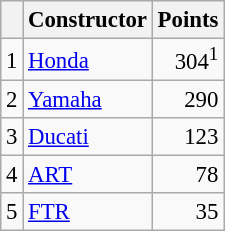<table class="wikitable" style="font-size: 95%;">
<tr>
<th></th>
<th>Constructor</th>
<th>Points</th>
</tr>
<tr>
<td align=center>1</td>
<td> <a href='#'>Honda</a></td>
<td align=right>304<sup>1</sup></td>
</tr>
<tr>
<td align=center>2</td>
<td> <a href='#'>Yamaha</a></td>
<td align=right>290</td>
</tr>
<tr>
<td align=center>3</td>
<td> <a href='#'>Ducati</a></td>
<td align=right>123</td>
</tr>
<tr>
<td align=center>4</td>
<td> <a href='#'>ART</a></td>
<td align=right>78</td>
</tr>
<tr>
<td align=center>5</td>
<td> <a href='#'>FTR</a></td>
<td align=right>35</td>
</tr>
</table>
